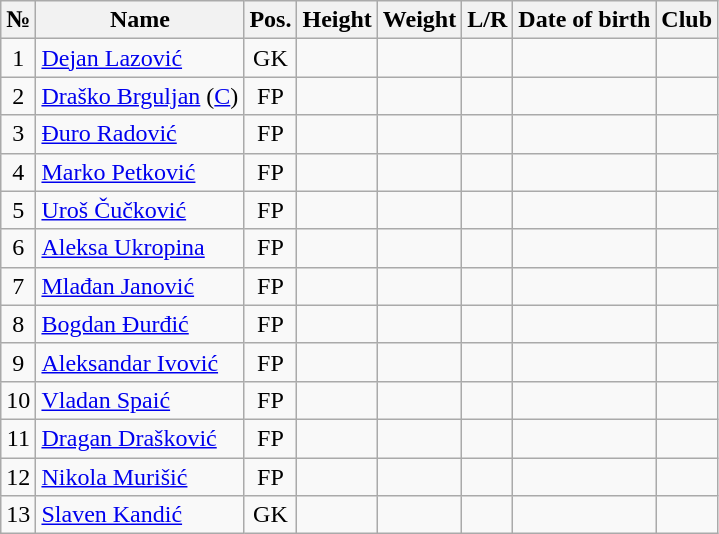<table class="wikitable sortable" text-align:center;">
<tr>
<th>№</th>
<th>Name</th>
<th>Pos.</th>
<th>Height</th>
<th>Weight</th>
<th>L/R</th>
<th>Date of birth</th>
<th>Club</th>
</tr>
<tr>
<td style="text-align:center;">1</td>
<td style="text-align:left;"><a href='#'>Dejan Lazović</a></td>
<td style="text-align:center;">GK</td>
<td></td>
<td></td>
<td></td>
<td style="text-align:left;"></td>
<td style="text-align:left;"></td>
</tr>
<tr>
<td style="text-align:center;">2</td>
<td style="text-align:left;"><a href='#'>Draško Brguljan</a> (<a href='#'>C</a>)</td>
<td style="text-align:center;">FP</td>
<td></td>
<td></td>
<td></td>
<td style="text-align:left;"></td>
<td style="text-align:left;"></td>
</tr>
<tr>
<td style="text-align:center;">3</td>
<td style="text-align:left;"><a href='#'>Đuro Radović</a></td>
<td style="text-align:center;">FP</td>
<td></td>
<td></td>
<td></td>
<td style="text-align:left;"></td>
<td style="text-align:left;"></td>
</tr>
<tr>
<td style="text-align:center;">4</td>
<td style="text-align:left;"><a href='#'>Marko Petković</a></td>
<td style="text-align:center;">FP</td>
<td></td>
<td></td>
<td></td>
<td style="text-align:left;"></td>
<td style="text-align:left;"></td>
</tr>
<tr>
<td style="text-align:center;">5</td>
<td style="text-align:left;"><a href='#'>Uroš Čučković</a></td>
<td style="text-align:center;">FP</td>
<td></td>
<td></td>
<td></td>
<td style="text-align:left;"></td>
<td style="text-align:left;"></td>
</tr>
<tr>
<td style="text-align:center;">6</td>
<td style="text-align:left;"><a href='#'>Aleksa Ukropina</a></td>
<td style="text-align:center;">FP</td>
<td></td>
<td></td>
<td></td>
<td style="text-align:left;"></td>
<td style="text-align:left;"></td>
</tr>
<tr>
<td style="text-align:center;">7</td>
<td style="text-align:left;"><a href='#'>Mlađan Janović</a></td>
<td style="text-align:center;">FP</td>
<td></td>
<td></td>
<td></td>
<td style="text-align:left;"></td>
<td style="text-align:left;"></td>
</tr>
<tr>
<td style="text-align:center;">8</td>
<td style="text-align:left;"><a href='#'>Bogdan Đurđić</a></td>
<td style="text-align:center;">FP</td>
<td></td>
<td></td>
<td></td>
<td style="text-align:left;"></td>
<td style="text-align:left;"></td>
</tr>
<tr>
<td style="text-align:center;">9</td>
<td style="text-align:left;"><a href='#'>Aleksandar Ivović</a></td>
<td style="text-align:center;">FP</td>
<td></td>
<td></td>
<td></td>
<td style="text-align:left;"></td>
<td style="text-align:left;"></td>
</tr>
<tr>
<td style="text-align:center;">10</td>
<td style="text-align:left;"><a href='#'>Vladan Spaić</a></td>
<td style="text-align:center;">FP</td>
<td></td>
<td></td>
<td></td>
<td style="text-align:left;"></td>
<td style="text-align:left;"></td>
</tr>
<tr>
<td style="text-align:center;">11</td>
<td style="text-align:left;"><a href='#'>Dragan Drašković</a></td>
<td style="text-align:center;">FP</td>
<td></td>
<td></td>
<td></td>
<td style="text-align:left;"></td>
<td style="text-align:left;"></td>
</tr>
<tr>
<td style="text-align:center;">12</td>
<td style="text-align:left;"><a href='#'>Nikola Murišić</a></td>
<td style="text-align:center;">FP</td>
<td></td>
<td></td>
<td></td>
<td style="text-align:left;"></td>
<td style="text-align:left;"></td>
</tr>
<tr>
<td style="text-align:center;">13</td>
<td style="text-align:left;"><a href='#'>Slaven Kandić</a></td>
<td style="text-align:center;">GK</td>
<td></td>
<td></td>
<td></td>
<td style="text-align:left;"></td>
<td style="text-align:left;"></td>
</tr>
</table>
